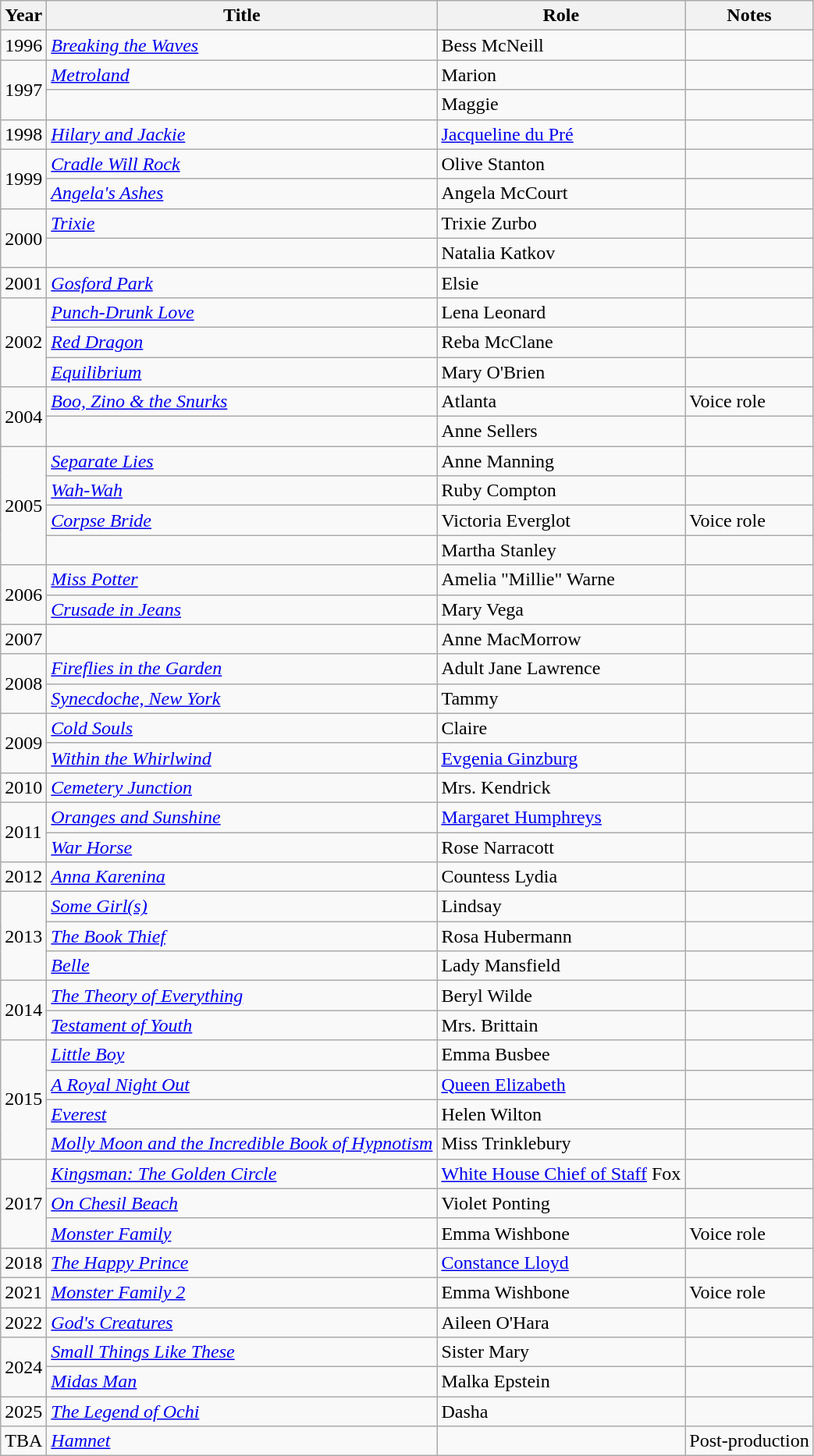<table class="wikitable plainrowheaders sortable">
<tr>
<th scope="col">Year</th>
<th scope="col">Title</th>
<th scope="col">Role</th>
<th scope="col" class="unsortable">Notes</th>
</tr>
<tr>
<td scope="row">1996</td>
<td><em><a href='#'>Breaking the Waves</a></em></td>
<td>Bess McNeill</td>
<td></td>
</tr>
<tr>
<td scope="row" rowspan=2>1997</td>
<td><em><a href='#'>Metroland</a></em></td>
<td>Marion</td>
<td></td>
</tr>
<tr>
<td><em></em></td>
<td>Maggie</td>
<td></td>
</tr>
<tr>
<td scope="row">1998</td>
<td><em><a href='#'>Hilary and Jackie</a></em></td>
<td><a href='#'>Jacqueline du Pré</a></td>
<td></td>
</tr>
<tr>
<td scope="row" rowspan=2>1999</td>
<td><em><a href='#'>Cradle Will Rock</a></em></td>
<td>Olive Stanton</td>
<td></td>
</tr>
<tr>
<td><em><a href='#'>Angela's Ashes</a></em></td>
<td>Angela McCourt</td>
<td></td>
</tr>
<tr>
<td scope="row" rowspan=2>2000</td>
<td><em><a href='#'>Trixie</a></em></td>
<td>Trixie Zurbo</td>
<td></td>
</tr>
<tr>
<td><em></em></td>
<td>Natalia Katkov</td>
<td></td>
</tr>
<tr>
<td scope="row">2001</td>
<td><em><a href='#'>Gosford Park</a></em></td>
<td>Elsie</td>
<td></td>
</tr>
<tr>
<td scope="row" rowspan=3>2002</td>
<td><em><a href='#'>Punch-Drunk Love</a></em></td>
<td>Lena Leonard</td>
<td></td>
</tr>
<tr>
<td><em><a href='#'>Red Dragon</a></em></td>
<td>Reba McClane</td>
<td></td>
</tr>
<tr>
<td><em><a href='#'>Equilibrium</a></em></td>
<td>Mary O'Brien</td>
<td></td>
</tr>
<tr>
<td scope="row" rowspan=2>2004</td>
<td><em><a href='#'>Boo, Zino & the Snurks</a></em></td>
<td>Atlanta</td>
<td>Voice role</td>
</tr>
<tr>
<td><em></em></td>
<td>Anne Sellers</td>
<td></td>
</tr>
<tr>
<td scope="row" rowspan=4>2005</td>
<td><em><a href='#'>Separate Lies</a></em></td>
<td>Anne Manning</td>
<td></td>
</tr>
<tr>
<td><em><a href='#'>Wah-Wah</a></em></td>
<td>Ruby Compton</td>
<td></td>
</tr>
<tr>
<td><em><a href='#'>Corpse Bride</a></em></td>
<td>Victoria Everglot</td>
<td>Voice role</td>
</tr>
<tr>
<td><em></em></td>
<td>Martha Stanley</td>
<td></td>
</tr>
<tr>
<td scope="row" rowspan=2>2006</td>
<td><em><a href='#'>Miss Potter</a></em></td>
<td>Amelia "Millie" Warne</td>
<td></td>
</tr>
<tr>
<td><em><a href='#'>Crusade in Jeans</a></em></td>
<td>Mary Vega</td>
<td></td>
</tr>
<tr>
<td scope="row">2007</td>
<td><em></em></td>
<td>Anne MacMorrow</td>
<td></td>
</tr>
<tr>
<td scope="row" rowspan=2>2008</td>
<td><em><a href='#'>Fireflies in the Garden</a></em></td>
<td>Adult Jane Lawrence</td>
<td></td>
</tr>
<tr>
<td><em><a href='#'>Synecdoche, New York</a></em></td>
<td>Tammy</td>
<td></td>
</tr>
<tr>
<td scope="row" rowspan=2>2009</td>
<td><em><a href='#'>Cold Souls</a> </em></td>
<td>Claire</td>
<td></td>
</tr>
<tr>
<td><em><a href='#'>Within the Whirlwind</a></em></td>
<td><a href='#'>Evgenia Ginzburg</a></td>
<td></td>
</tr>
<tr>
<td scope="row">2010</td>
<td><em><a href='#'>Cemetery Junction</a></em></td>
<td>Mrs. Kendrick</td>
<td></td>
</tr>
<tr>
<td scope="row" rowspan=2>2011</td>
<td><em><a href='#'>Oranges and Sunshine</a></em></td>
<td><a href='#'>Margaret Humphreys</a></td>
<td></td>
</tr>
<tr>
<td><em><a href='#'>War Horse</a></em></td>
<td>Rose Narracott</td>
<td></td>
</tr>
<tr>
<td scope="row">2012</td>
<td><em><a href='#'>Anna Karenina</a></em></td>
<td>Countess Lydia</td>
<td></td>
</tr>
<tr>
<td scope="row" rowspan=3>2013</td>
<td><em><a href='#'>Some Girl(s)</a></em></td>
<td>Lindsay</td>
<td></td>
</tr>
<tr>
<td><em><a href='#'>The Book Thief</a></em></td>
<td>Rosa Hubermann</td>
<td></td>
</tr>
<tr>
<td><em><a href='#'>Belle</a></em></td>
<td>Lady Mansfield</td>
<td></td>
</tr>
<tr>
<td scope="row" rowspan=2>2014</td>
<td><em><a href='#'>The Theory of Everything</a></em></td>
<td>Beryl Wilde</td>
<td></td>
</tr>
<tr>
<td><em><a href='#'>Testament of Youth</a></em></td>
<td>Mrs. Brittain</td>
<td></td>
</tr>
<tr>
<td scope="row" rowspan=4>2015</td>
<td><em><a href='#'>Little Boy</a></em></td>
<td>Emma Busbee</td>
<td></td>
</tr>
<tr>
<td><em><a href='#'>A Royal Night Out</a></em></td>
<td><a href='#'>Queen Elizabeth</a></td>
<td></td>
</tr>
<tr>
<td><em><a href='#'>Everest</a></em></td>
<td>Helen Wilton</td>
<td></td>
</tr>
<tr>
<td><em><a href='#'>Molly Moon and the Incredible Book of Hypnotism</a></em></td>
<td>Miss Trinklebury</td>
<td></td>
</tr>
<tr>
<td scope="row" rowspan=3>2017</td>
<td><em><a href='#'>Kingsman: The Golden Circle</a></em></td>
<td><a href='#'>White House Chief of Staff</a> Fox</td>
<td></td>
</tr>
<tr>
<td><em><a href='#'>On Chesil Beach</a></em></td>
<td>Violet Ponting</td>
<td></td>
</tr>
<tr>
<td><em><a href='#'>Monster Family</a></em></td>
<td>Emma Wishbone</td>
<td>Voice role</td>
</tr>
<tr>
<td scope="row" rowspan=1>2018</td>
<td><em><a href='#'>The Happy Prince</a></em></td>
<td><a href='#'>Constance Lloyd</a></td>
<td></td>
</tr>
<tr>
<td scope="row">2021</td>
<td><em><a href='#'>Monster Family 2</a></em></td>
<td>Emma Wishbone</td>
<td>Voice role</td>
</tr>
<tr>
<td scope="row">2022</td>
<td><em><a href='#'>God's Creatures</a></em></td>
<td>Aileen O'Hara</td>
<td></td>
</tr>
<tr>
<td scope="row" rowspan=2>2024</td>
<td><em><a href='#'>Small Things Like These</a></em></td>
<td>Sister Mary</td>
<td></td>
</tr>
<tr>
<td><em><a href='#'>Midas Man</a></em></td>
<td>Malka Epstein</td>
<td></td>
</tr>
<tr>
<td>2025</td>
<td><em><a href='#'>The Legend of Ochi</a></em></td>
<td>Dasha</td>
<td></td>
</tr>
<tr>
<td scope="row">TBA</td>
<td><em><a href='#'>Hamnet</a></em></td>
<td></td>
<td>Post-production</td>
</tr>
</table>
